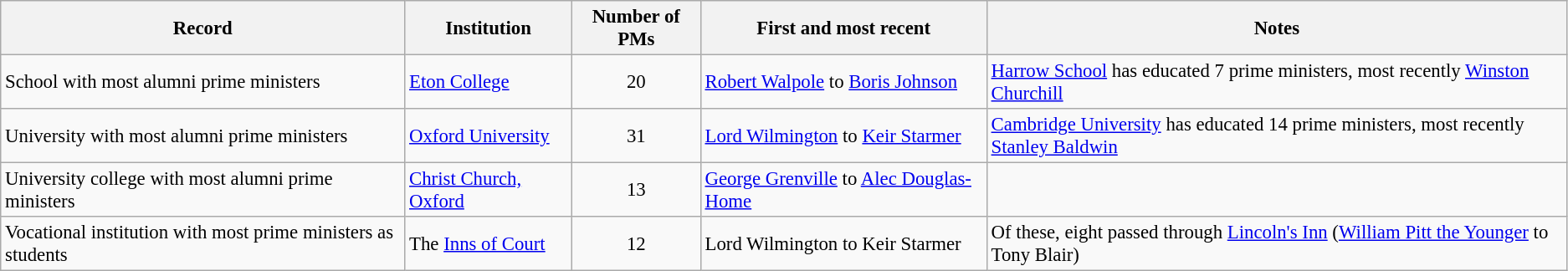<table class="wikitable" style=font-size:95%>
<tr>
<th>Record</th>
<th>Institution</th>
<th>Number of PMs</th>
<th>First and most recent</th>
<th>Notes</th>
</tr>
<tr>
<td>School with most alumni prime ministers</td>
<td><a href='#'>Eton College</a></td>
<td style="text-align: center;">20</td>
<td><a href='#'>Robert Walpole</a> to <a href='#'>Boris Johnson</a></td>
<td><a href='#'>Harrow School</a> has educated 7 prime ministers, most recently <a href='#'>Winston Churchill</a></td>
</tr>
<tr>
<td>University with most alumni prime ministers</td>
<td><a href='#'>Oxford University</a></td>
<td style="text-align: center;">31</td>
<td><a href='#'>Lord Wilmington</a> to <a href='#'>Keir Starmer</a></td>
<td><a href='#'>Cambridge University</a> has educated 14 prime ministers, most recently <a href='#'>Stanley Baldwin</a></td>
</tr>
<tr>
<td>University college with most alumni prime ministers</td>
<td><a href='#'>Christ Church, Oxford</a></td>
<td style="text-align: center;">13</td>
<td><a href='#'>George Grenville</a> to <a href='#'>Alec Douglas-Home</a></td>
<td></td>
</tr>
<tr>
<td>Vocational institution with most prime ministers as students</td>
<td>The <a href='#'>Inns of Court</a></td>
<td style="text-align: center;">12</td>
<td>Lord Wilmington to Keir Starmer</td>
<td>Of these, eight passed through <a href='#'>Lincoln's Inn</a> (<a href='#'>William Pitt the Younger</a> to Tony Blair)</td>
</tr>
</table>
